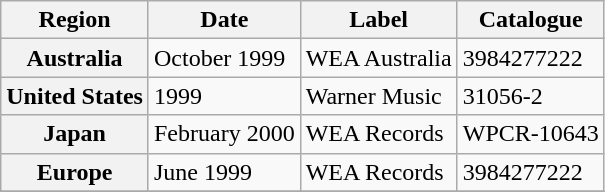<table class="wikitable plainrowheaders">
<tr>
<th scope="col">Region</th>
<th scope="col">Date</th>
<th scope="col">Label</th>
<th scope="col">Catalogue</th>
</tr>
<tr>
<th scope="row">Australia</th>
<td>October 1999</td>
<td>WEA Australia</td>
<td>3984277222</td>
</tr>
<tr>
<th scope="row">United States</th>
<td>1999</td>
<td>Warner Music</td>
<td>31056-2</td>
</tr>
<tr>
<th scope="row">Japan</th>
<td>February 2000</td>
<td>WEA Records</td>
<td>WPCR-10643</td>
</tr>
<tr>
<th scope="row">Europe</th>
<td>June 1999</td>
<td>WEA Records</td>
<td>3984277222</td>
</tr>
<tr>
</tr>
</table>
